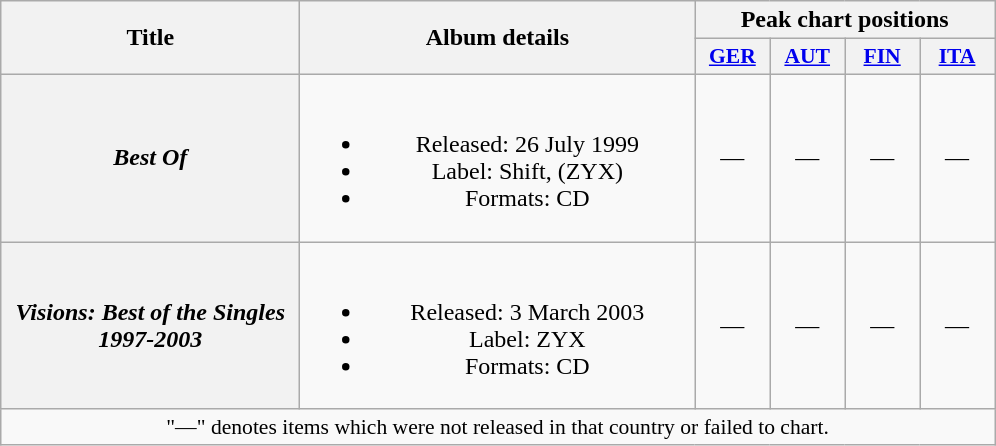<table class="wikitable plainrowheaders" style="text-align:center;">
<tr>
<th scope="col" rowspan="2" style="width:12em;">Title</th>
<th scope="col" rowspan="2" style="width:16em;">Album details</th>
<th scope="col" colspan="10">Peak chart positions</th>
</tr>
<tr>
<th scope="col" style="width:3em;font-size:90%;"><a href='#'>GER</a><br></th>
<th scope="col" style="width:3em;font-size:90%;"><a href='#'>AUT</a><br></th>
<th scope="col" style="width:3em;font-size:90%;"><a href='#'>FIN</a><br></th>
<th scope="col" style="width:3em;font-size:90%;"><a href='#'>ITA</a><br></th>
</tr>
<tr>
<th scope="row"><em>Best Of</em></th>
<td><br><ul><li>Released: 26 July 1999</li><li>Label: Shift, (ZYX)</li><li>Formats: CD</li></ul></td>
<td>—</td>
<td>—</td>
<td>—</td>
<td>—</td>
</tr>
<tr>
<th scope="row"><em>Visions: Best of the Singles 1997-2003</em></th>
<td><br><ul><li>Released: 3 March 2003</li><li>Label: ZYX</li><li>Formats: CD</li></ul></td>
<td>—</td>
<td>—</td>
<td>—</td>
<td>—</td>
</tr>
<tr>
<td colspan="15" style="font-size:90%;">"—" denotes items which were not released in that country or failed to chart.</td>
</tr>
</table>
